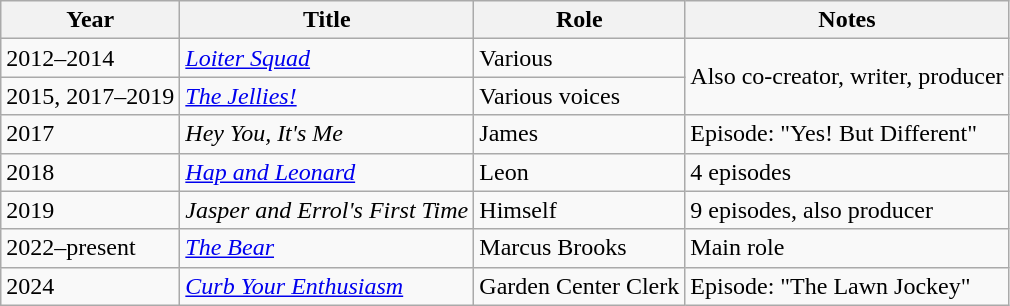<table class="wikitable sortable">
<tr>
<th>Year</th>
<th>Title</th>
<th>Role</th>
<th class="unsortable">Notes</th>
</tr>
<tr>
<td>2012–2014</td>
<td><em><a href='#'>Loiter Squad</a></em></td>
<td>Various</td>
<td rowspan="2">Also co-creator, writer, producer</td>
</tr>
<tr>
<td>2015, 2017–2019</td>
<td><em><a href='#'>The Jellies!</a></em></td>
<td>Various voices</td>
</tr>
<tr>
<td>2017</td>
<td><em>Hey You, It's Me</em></td>
<td>James</td>
<td>Episode: "Yes! But Different"</td>
</tr>
<tr>
<td>2018</td>
<td><em><a href='#'>Hap and Leonard</a></em></td>
<td>Leon</td>
<td>4 episodes</td>
</tr>
<tr>
<td>2019</td>
<td><em>Jasper and Errol's First Time</em></td>
<td>Himself</td>
<td>9 episodes, also producer</td>
</tr>
<tr>
<td>2022–present</td>
<td><em><a href='#'>The Bear</a></em></td>
<td>Marcus Brooks</td>
<td>Main role</td>
</tr>
<tr>
<td>2024</td>
<td><em><a href='#'>Curb Your Enthusiasm</a></em></td>
<td>Garden Center Clerk</td>
<td>Episode: "The Lawn Jockey"</td>
</tr>
</table>
